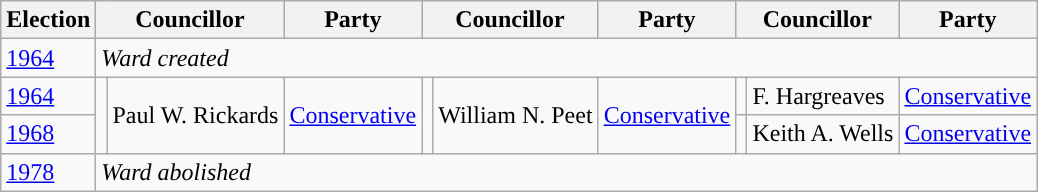<table class="wikitable">
<tr>
<th>Election</th>
<th colspan="2">Councillor</th>
<th>Party</th>
<th colspan="2">Councillor</th>
<th>Party</th>
<th colspan="2">Councillor</th>
<th>Party</th>
</tr>
<tr>
<td><a href='#'>1964</a></td>
<td colspan="12"><em>Ward created</em></td>
</tr>
<tr>
<td><a href='#'>1964</a></td>
<td rowspan="2" style="background-color: "></td>
<td rowspan="2">Paul W. Rickards</td>
<td rowspan="2"><a href='#'>Conservative</a></td>
<td rowspan="2" style="background-color: "></td>
<td rowspan="2">William N. Peet</td>
<td rowspan="2"><a href='#'>Conservative</a></td>
<td style="background-color: "></td>
<td>F. Hargreaves</td>
<td><a href='#'>Conservative</a></td>
</tr>
<tr>
<td><a href='#'>1968</a></td>
<td style="background-color: "></td>
<td>Keith A. Wells</td>
<td><a href='#'>Conservative</a></td>
</tr>
<tr>
<td><a href='#'>1978</a></td>
<td colspan="12"><em>Ward abolished</em></td>
</tr>
</table>
